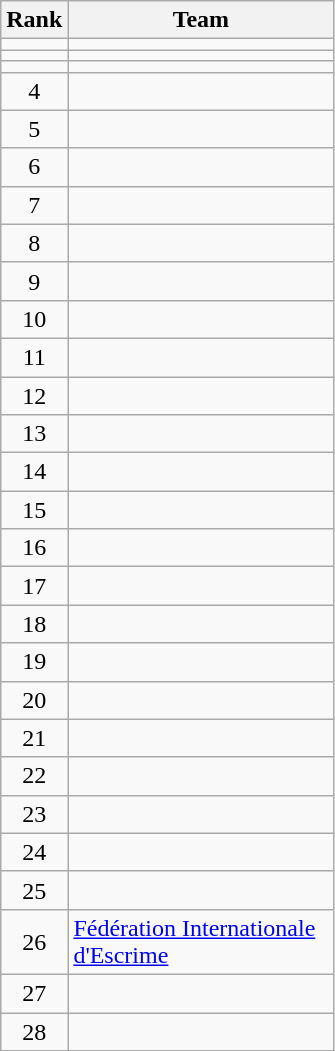<table class="wikitable">
<tr>
<th>Rank</th>
<th width=170>Team</th>
</tr>
<tr>
<td align=center></td>
<td></td>
</tr>
<tr>
<td align=center></td>
<td></td>
</tr>
<tr>
<td align=center></td>
<td></td>
</tr>
<tr>
<td align=center>4</td>
<td></td>
</tr>
<tr>
<td align=center>5</td>
<td></td>
</tr>
<tr>
<td align=center>6</td>
<td></td>
</tr>
<tr>
<td align=center>7</td>
<td></td>
</tr>
<tr>
<td align=center>8</td>
<td></td>
</tr>
<tr>
<td align=center>9</td>
<td></td>
</tr>
<tr>
<td align=center>10</td>
<td></td>
</tr>
<tr>
<td align=center>11</td>
<td></td>
</tr>
<tr>
<td align=center>12</td>
<td></td>
</tr>
<tr>
<td align=center>13</td>
<td></td>
</tr>
<tr>
<td align=center>14</td>
<td></td>
</tr>
<tr>
<td align=center>15</td>
<td></td>
</tr>
<tr>
<td align=center>16</td>
<td></td>
</tr>
<tr>
<td align=center>17</td>
<td></td>
</tr>
<tr>
<td align=center>18</td>
<td></td>
</tr>
<tr>
<td align=center>19</td>
<td></td>
</tr>
<tr>
<td align=center>20</td>
<td></td>
</tr>
<tr>
<td align=center>21</td>
<td></td>
</tr>
<tr>
<td align=center>22</td>
<td></td>
</tr>
<tr>
<td align=center>23</td>
<td></td>
</tr>
<tr>
<td align=center>24</td>
<td></td>
</tr>
<tr>
<td align=center>25</td>
<td></td>
</tr>
<tr>
<td align=center>26</td>
<td><a href='#'>Fédération Internationale d'Escrime</a></td>
</tr>
<tr>
<td align=center>27</td>
<td></td>
</tr>
<tr>
<td align=center>28</td>
<td></td>
</tr>
</table>
